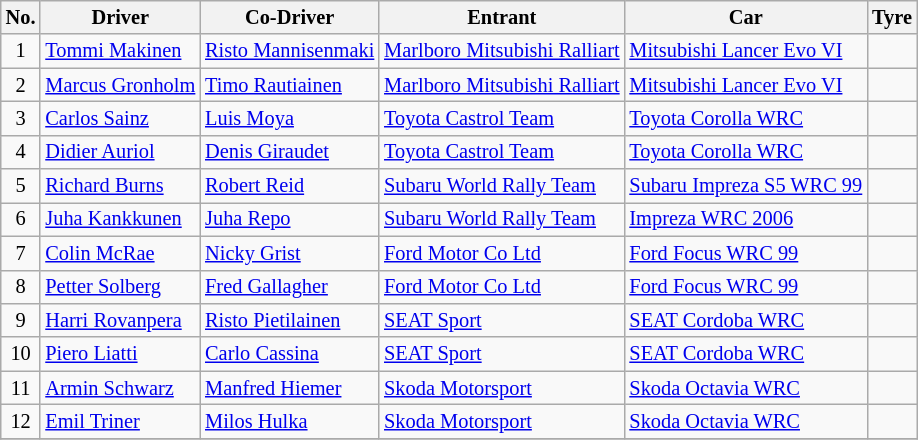<table class="wikitable" style="font-size: 85%;">
<tr>
<th>No.</th>
<th>Driver</th>
<th>Co-Driver</th>
<th>Entrant</th>
<th>Car</th>
<th>Tyre</th>
</tr>
<tr>
<td align="center">1</td>
<td> <a href='#'>Tommi Makinen</a></td>
<td> <a href='#'>Risto Mannisenmaki</a></td>
<td> <a href='#'>Marlboro Mitsubishi Ralliart</a></td>
<td><a href='#'>Mitsubishi Lancer Evo VI</a></td>
<td align="center"></td>
</tr>
<tr>
<td align="center">2</td>
<td> <a href='#'>Marcus Gronholm</a></td>
<td> <a href='#'>Timo Rautiainen</a></td>
<td> <a href='#'>Marlboro Mitsubishi Ralliart</a></td>
<td><a href='#'>Mitsubishi Lancer Evo VI</a></td>
<td align="center"></td>
</tr>
<tr>
<td align="center">3</td>
<td> <a href='#'>Carlos Sainz</a></td>
<td> <a href='#'>Luis Moya</a></td>
<td> <a href='#'>Toyota Castrol Team</a></td>
<td><a href='#'>Toyota Corolla WRC</a></td>
<td align="center"></td>
</tr>
<tr>
<td align="center">4</td>
<td> <a href='#'>Didier Auriol</a></td>
<td> <a href='#'>Denis Giraudet</a></td>
<td> <a href='#'>Toyota Castrol Team</a></td>
<td><a href='#'>Toyota Corolla WRC</a></td>
<td align="center"></td>
</tr>
<tr>
<td align="center">5</td>
<td> <a href='#'>Richard Burns</a></td>
<td> <a href='#'>Robert Reid</a></td>
<td> <a href='#'>Subaru World Rally Team</a></td>
<td><a href='#'>Subaru Impreza S5 WRC 99</a></td>
<td align="center"></td>
</tr>
<tr>
<td align="center">6</td>
<td> <a href='#'>Juha Kankkunen</a></td>
<td> <a href='#'>Juha Repo</a></td>
<td> <a href='#'>Subaru World Rally Team</a></td>
<td><a href='#'>Impreza WRC 2006</a></td>
<td align="center"></td>
</tr>
<tr>
<td align="center">7</td>
<td> <a href='#'>Colin McRae</a></td>
<td> <a href='#'>Nicky Grist</a></td>
<td> <a href='#'>Ford Motor Co Ltd</a></td>
<td><a href='#'>Ford Focus WRC 99</a></td>
<td align="center"></td>
</tr>
<tr>
<td align="center">8</td>
<td> <a href='#'>Petter Solberg</a></td>
<td> <a href='#'>Fred Gallagher</a></td>
<td> <a href='#'>Ford Motor Co Ltd</a></td>
<td><a href='#'>Ford Focus WRC 99</a></td>
<td align="center"></td>
</tr>
<tr>
<td align="center">9</td>
<td> <a href='#'>Harri Rovanpera</a></td>
<td> <a href='#'>Risto Pietilainen</a></td>
<td> <a href='#'>SEAT Sport</a></td>
<td><a href='#'>SEAT Cordoba WRC</a></td>
<td align="center"></td>
</tr>
<tr>
<td align="center">10</td>
<td> <a href='#'>Piero Liatti</a></td>
<td> <a href='#'>Carlo Cassina</a></td>
<td> <a href='#'>SEAT Sport</a></td>
<td><a href='#'>SEAT Cordoba WRC</a></td>
<td align="center"></td>
</tr>
<tr>
<td align="center">11</td>
<td> <a href='#'>Armin Schwarz</a></td>
<td> <a href='#'>Manfred Hiemer</a></td>
<td> <a href='#'>Skoda Motorsport</a></td>
<td><a href='#'>Skoda Octavia WRC</a></td>
<td align="center"></td>
</tr>
<tr>
<td align="center">12</td>
<td> <a href='#'>Emil Triner</a></td>
<td> <a href='#'>Milos Hulka</a></td>
<td> <a href='#'>Skoda Motorsport</a></td>
<td><a href='#'>Skoda Octavia WRC</a></td>
<td align="center"></td>
</tr>
<tr>
</tr>
</table>
